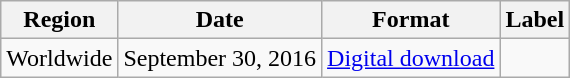<table class=wikitable>
<tr>
<th>Region</th>
<th>Date</th>
<th>Format</th>
<th>Label</th>
</tr>
<tr>
<td>Worldwide</td>
<td>September 30, 2016</td>
<td><a href='#'>Digital download</a></td>
<td></td>
</tr>
</table>
